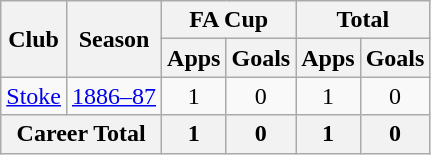<table class="wikitable" style="text-align: center;">
<tr>
<th rowspan="2">Club</th>
<th rowspan="2">Season</th>
<th colspan="2">FA Cup</th>
<th colspan="2">Total</th>
</tr>
<tr>
<th>Apps</th>
<th>Goals</th>
<th>Apps</th>
<th>Goals</th>
</tr>
<tr>
<td><a href='#'>Stoke</a></td>
<td><a href='#'>1886–87</a></td>
<td>1</td>
<td>0</td>
<td>1</td>
<td>0</td>
</tr>
<tr>
<th colspan="2">Career Total</th>
<th>1</th>
<th>0</th>
<th>1</th>
<th>0</th>
</tr>
</table>
